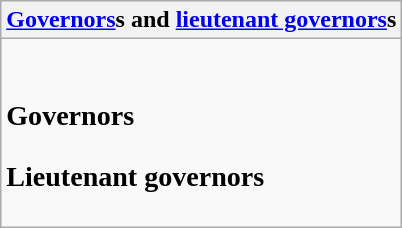<table class="wikitable collapsible collapsed">
<tr>
<th><a href='#'>Governors</a>s and <a href='#'>lieutenant governors</a>s</th>
</tr>
<tr>
<td><br><h3>Governors</h3><h3>Lieutenant governors</h3></td>
</tr>
</table>
